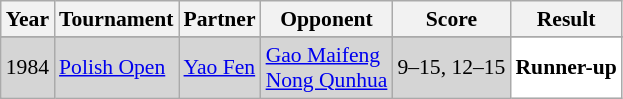<table class="sortable wikitable" style="font-size: 90%;">
<tr>
<th>Year</th>
<th>Tournament</th>
<th>Partner</th>
<th>Opponent</th>
<th>Score</th>
<th>Result</th>
</tr>
<tr>
</tr>
<tr style="background:#D5D5D5">
<td align="center">1984</td>
<td align="left"><a href='#'>Polish Open</a></td>
<td align="left"> <a href='#'>Yao Fen</a></td>
<td align="left"> <a href='#'>Gao Maifeng</a> <br>  <a href='#'>Nong Qunhua</a></td>
<td align="left">9–15, 12–15</td>
<td style="text-align:left; background:white"> <strong>Runner-up</strong></td>
</tr>
</table>
